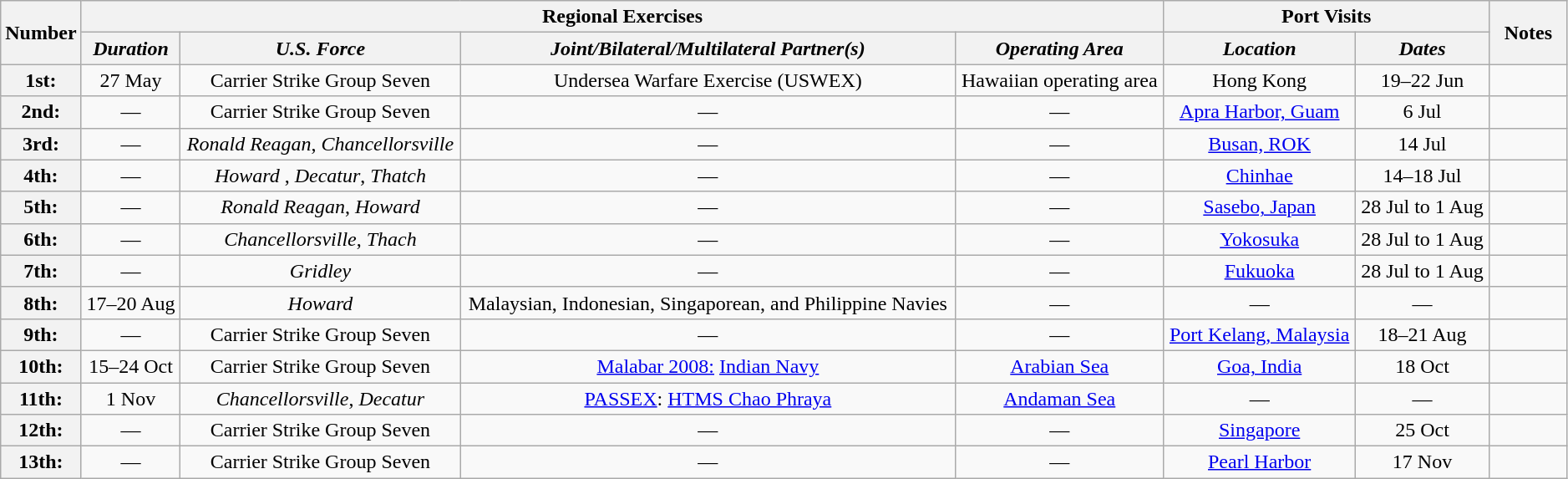<table class="wikitable"  style="text-align:center; width:99%;">
<tr>
<th rowspan="2" style="width:5%;">Number</th>
<th colspan="4" style="text-align:center;">Regional Exercises</th>
<th colspan="2" style="text-align:center;">Port Visits</th>
<th rowspan="2" style="width:5%;">Notes</th>
</tr>
<tr>
<th style="text-align:center;"><em>Duration</em></th>
<th style="text-align:center;"><em>U.S. Force</em></th>
<th style="text-align:center;"><em>Joint/Bilateral/Multilateral Partner(s)</em></th>
<th style="text-align:center;"><em>Operating Area</em></th>
<th style="text-align:center;"><em>Location</em></th>
<th style="text-align:center;"><em>Dates</em></th>
</tr>
<tr>
<th>1st:</th>
<td>27 May</td>
<td>Carrier Strike Group Seven</td>
<td>Undersea Warfare Exercise (USWEX)</td>
<td>Hawaiian operating area</td>
<td>Hong Kong</td>
<td>19–22 Jun</td>
<td></td>
</tr>
<tr>
<th>2nd:</th>
<td>—</td>
<td>Carrier Strike Group Seven</td>
<td>—</td>
<td>—</td>
<td><a href='#'>Apra Harbor, Guam</a></td>
<td>6 Jul</td>
<td></td>
</tr>
<tr>
<th>3rd:</th>
<td>—</td>
<td><em>Ronald Reagan</em>, <em>Chancellorsville</em></td>
<td>—</td>
<td>—</td>
<td><a href='#'>Busan, ROK</a></td>
<td>14 Jul</td>
<td></td>
</tr>
<tr>
<th>4th:</th>
<td>—</td>
<td><em>Howard </em>, <em>Decatur</em>, <em>Thatch</em></td>
<td>—</td>
<td>—</td>
<td><a href='#'>Chinhae</a></td>
<td>14–18 Jul</td>
<td></td>
</tr>
<tr>
<th>5th:</th>
<td>—</td>
<td><em>Ronald Reagan</em>, <em>Howard</em></td>
<td>—</td>
<td>—</td>
<td><a href='#'>Sasebo, Japan</a></td>
<td>28 Jul to 1 Aug</td>
<td></td>
</tr>
<tr>
<th>6th:</th>
<td>—</td>
<td><em>Chancellorsville</em>, <em>Thach</em></td>
<td>—</td>
<td>—</td>
<td><a href='#'>Yokosuka</a></td>
<td>28 Jul to 1 Aug</td>
<td></td>
</tr>
<tr>
<th>7th:</th>
<td>—</td>
<td><em>Gridley</em></td>
<td>—</td>
<td>—</td>
<td><a href='#'>Fukuoka</a></td>
<td>28 Jul to 1 Aug</td>
<td></td>
</tr>
<tr>
<th>8th:</th>
<td>17–20 Aug</td>
<td><em>Howard</em></td>
<td>Malaysian, Indonesian, Singaporean, and Philippine Navies</td>
<td>—</td>
<td>—</td>
<td>—</td>
<td></td>
</tr>
<tr>
<th>9th:</th>
<td>—</td>
<td>Carrier Strike Group Seven</td>
<td>—</td>
<td>—</td>
<td><a href='#'>Port Kelang, Malaysia</a></td>
<td>18–21 Aug</td>
<td></td>
</tr>
<tr>
<th>10th:</th>
<td>15–24 Oct</td>
<td>Carrier Strike Group Seven</td>
<td><a href='#'>Malabar 2008:</a> <a href='#'>Indian Navy</a></td>
<td><a href='#'>Arabian Sea</a></td>
<td><a href='#'>Goa, India</a></td>
<td>18 Oct</td>
<td></td>
</tr>
<tr>
<th>11th:</th>
<td>1 Nov</td>
<td><em>Chancellorsville</em>, <em>Decatur</em></td>
<td><a href='#'>PASSEX</a>: <a href='#'>HTMS Chao Phraya</a></td>
<td><a href='#'>Andaman Sea</a></td>
<td>—</td>
<td>—</td>
<td></td>
</tr>
<tr>
<th>12th:</th>
<td>—</td>
<td>Carrier Strike Group Seven</td>
<td>—</td>
<td>—</td>
<td><a href='#'>Singapore</a></td>
<td>25 Oct</td>
<td></td>
</tr>
<tr>
<th>13th:</th>
<td>—</td>
<td>Carrier Strike Group Seven</td>
<td>—</td>
<td>—</td>
<td><a href='#'>Pearl Harbor</a></td>
<td>17 Nov</td>
<td></td>
</tr>
</table>
